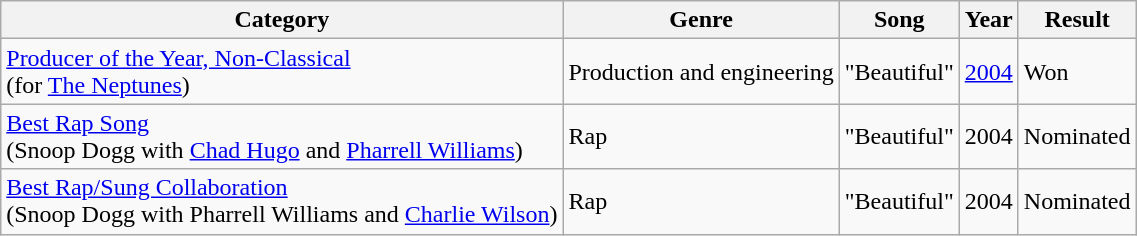<table class="wikitable">
<tr>
<th>Category</th>
<th>Genre</th>
<th>Song</th>
<th>Year</th>
<th>Result</th>
</tr>
<tr>
<td><a href='#'>Producer of the Year, Non-Classical</a><br> (for <a href='#'>The Neptunes</a>)</td>
<td>Production and engineering</td>
<td>"Beautiful"</td>
<td><a href='#'>2004</a></td>
<td>Won</td>
</tr>
<tr>
<td><a href='#'>Best Rap Song</a><br>(Snoop Dogg with <a href='#'>Chad Hugo</a> and <a href='#'>Pharrell Williams</a>)</td>
<td>Rap</td>
<td>"Beautiful"</td>
<td>2004</td>
<td>Nominated</td>
</tr>
<tr>
<td><a href='#'>Best Rap/Sung Collaboration</a> <br>(Snoop Dogg with Pharrell Williams and <a href='#'>Charlie Wilson</a>)</td>
<td>Rap</td>
<td>"Beautiful"</td>
<td>2004</td>
<td>Nominated</td>
</tr>
</table>
